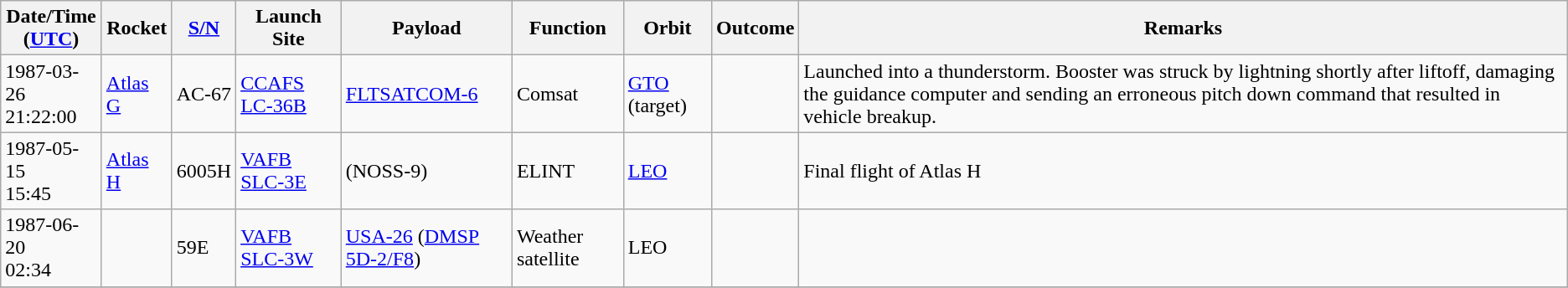<table class="wikitable" style="margin: 1em 1em 1em 0";>
<tr>
<th>Date/Time<br>(<a href='#'>UTC</a>)</th>
<th>Rocket</th>
<th><a href='#'>S/N</a></th>
<th>Launch Site</th>
<th>Payload</th>
<th>Function</th>
<th>Orbit</th>
<th>Outcome</th>
<th>Remarks</th>
</tr>
<tr>
<td>1987-03-26<br>21:22:00</td>
<td><a href='#'>Atlas G</a></td>
<td>AC-67</td>
<td><a href='#'>CCAFS</a> <a href='#'>LC-36B</a></td>
<td><a href='#'>FLTSATCOM-6</a></td>
<td>Comsat</td>
<td><a href='#'>GTO</a> (target)</td>
<td></td>
<td>Launched into a thunderstorm. Booster was struck by lightning shortly after liftoff, damaging the guidance computer and sending an erroneous pitch down command that resulted in vehicle breakup.</td>
</tr>
<tr>
<td>1987-05-15<br>15:45</td>
<td><a href='#'>Atlas H</a></td>
<td>6005H</td>
<td><a href='#'>VAFB</a> <a href='#'>SLC-3E</a></td>
<td> (NOSS-9)</td>
<td>ELINT</td>
<td><a href='#'>LEO</a></td>
<td></td>
<td>Final flight of Atlas H</td>
</tr>
<tr>
<td>1987-06-20<br>02:34</td>
<td></td>
<td>59E</td>
<td><a href='#'>VAFB</a> <a href='#'>SLC-3W</a></td>
<td><a href='#'>USA-26</a> (<a href='#'>DMSP 5D-2/F8</a>)</td>
<td>Weather satellite</td>
<td>LEO</td>
<td></td>
<td></td>
</tr>
<tr>
</tr>
</table>
